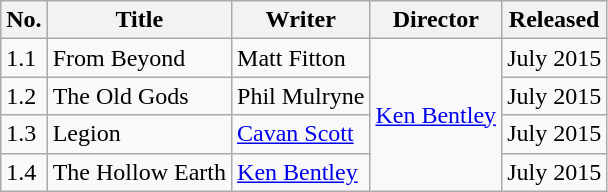<table class="wikitable">
<tr>
<th>No.</th>
<th>Title</th>
<th>Writer</th>
<th>Director</th>
<th>Released</th>
</tr>
<tr>
<td>1.1</td>
<td>From Beyond</td>
<td>Matt Fitton</td>
<td rowspan="4"><a href='#'>Ken Bentley</a></td>
<td>July 2015</td>
</tr>
<tr>
<td>1.2</td>
<td>The Old Gods</td>
<td>Phil Mulryne</td>
<td>July 2015</td>
</tr>
<tr>
<td>1.3</td>
<td>Legion</td>
<td><a href='#'>Cavan Scott</a></td>
<td>July 2015</td>
</tr>
<tr>
<td>1.4</td>
<td>The Hollow Earth</td>
<td><a href='#'>Ken Bentley</a></td>
<td>July 2015</td>
</tr>
</table>
